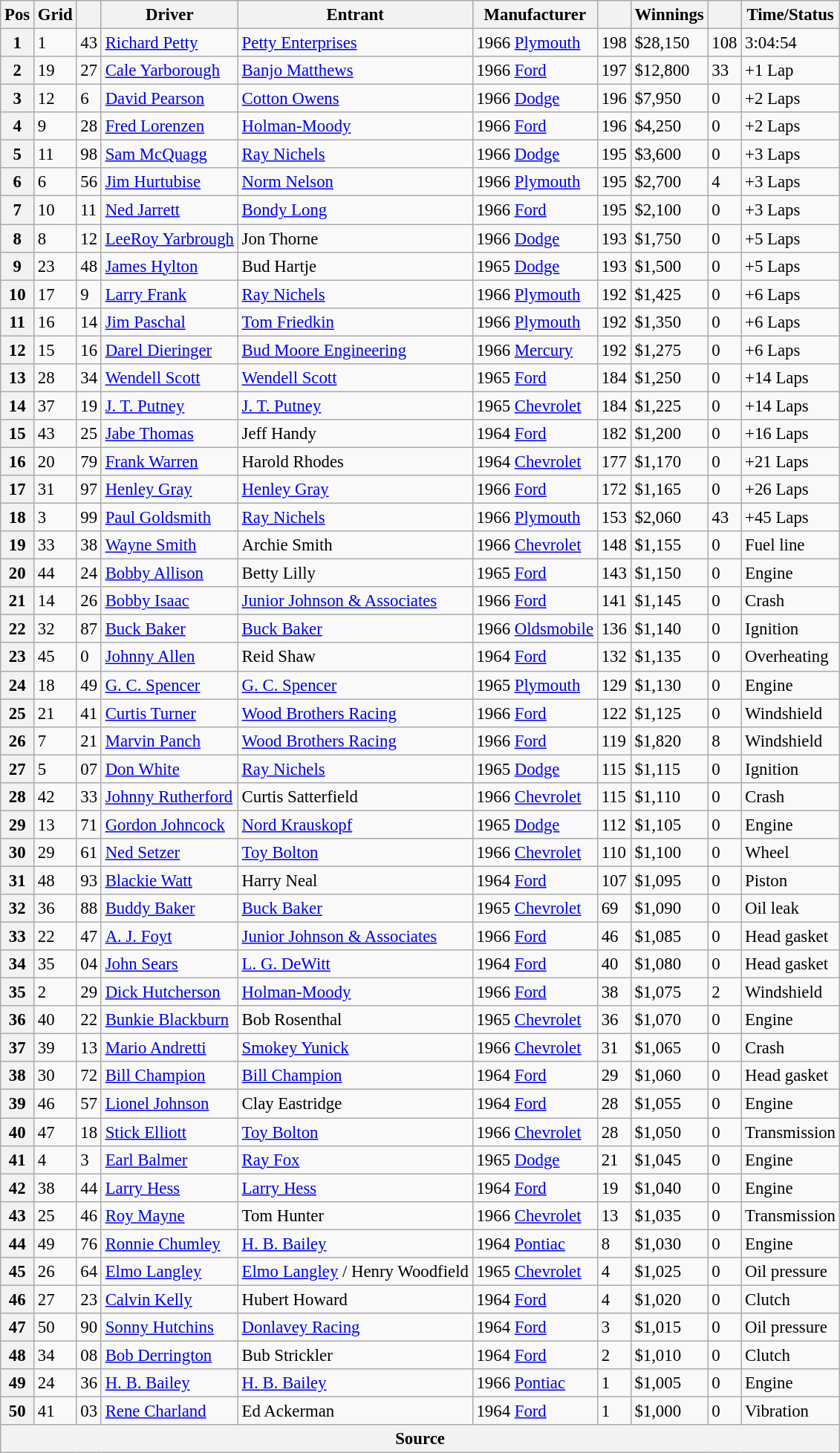<table class="sortable wikitable" style="font-size:95%">
<tr>
<th>Pos</th>
<th>Grid</th>
<th></th>
<th>Driver</th>
<th>Entrant</th>
<th>Manufacturer</th>
<th></th>
<th>Winnings</th>
<th></th>
<th>Time/Status</th>
</tr>
<tr>
<th>1</th>
<td>1</td>
<td>43</td>
<td><a href='#'>Richard Petty</a></td>
<td><a href='#'>Petty Enterprises</a></td>
<td>1966 <a href='#'>Plymouth</a></td>
<td>198</td>
<td>$28,150</td>
<td>108</td>
<td>3:04:54</td>
</tr>
<tr>
<th>2</th>
<td>19</td>
<td>27</td>
<td><a href='#'>Cale Yarborough</a></td>
<td><a href='#'>Banjo Matthews</a></td>
<td>1966 <a href='#'>Ford</a></td>
<td>197</td>
<td>$12,800</td>
<td>33</td>
<td>+1 Lap</td>
</tr>
<tr>
<th>3</th>
<td>12</td>
<td>6</td>
<td><a href='#'>David Pearson</a></td>
<td><a href='#'>Cotton Owens</a></td>
<td>1966 <a href='#'>Dodge</a></td>
<td>196</td>
<td>$7,950</td>
<td>0</td>
<td>+2 Laps</td>
</tr>
<tr>
<th>4</th>
<td>9</td>
<td>28</td>
<td><a href='#'>Fred Lorenzen</a></td>
<td><a href='#'>Holman-Moody</a></td>
<td>1966 <a href='#'>Ford</a></td>
<td>196</td>
<td>$4,250</td>
<td>0</td>
<td>+2 Laps</td>
</tr>
<tr>
<th>5</th>
<td>11</td>
<td>98</td>
<td><a href='#'>Sam McQuagg</a></td>
<td><a href='#'>Ray Nichels</a></td>
<td>1966 <a href='#'>Dodge</a></td>
<td>195</td>
<td>$3,600</td>
<td>0</td>
<td>+3 Laps</td>
</tr>
<tr>
<th>6</th>
<td>6</td>
<td>56</td>
<td><a href='#'>Jim Hurtubise</a></td>
<td><a href='#'>Norm Nelson</a></td>
<td>1966 <a href='#'>Plymouth</a></td>
<td>195</td>
<td>$2,700</td>
<td>4</td>
<td>+3 Laps</td>
</tr>
<tr>
<th>7</th>
<td>10</td>
<td>11</td>
<td><a href='#'>Ned Jarrett</a></td>
<td><a href='#'>Bondy Long</a></td>
<td>1966 <a href='#'>Ford</a></td>
<td>195</td>
<td>$2,100</td>
<td>0</td>
<td>+3 Laps</td>
</tr>
<tr>
<th>8</th>
<td>8</td>
<td>12</td>
<td><a href='#'>LeeRoy Yarbrough</a></td>
<td>Jon Thorne</td>
<td>1966 <a href='#'>Dodge</a></td>
<td>193</td>
<td>$1,750</td>
<td>0</td>
<td>+5 Laps</td>
</tr>
<tr>
<th>9</th>
<td>23</td>
<td>48</td>
<td><a href='#'>James Hylton</a></td>
<td>Bud Hartje</td>
<td>1965 <a href='#'>Dodge</a></td>
<td>193</td>
<td>$1,500</td>
<td>0</td>
<td>+5 Laps</td>
</tr>
<tr>
<th>10</th>
<td>17</td>
<td>9</td>
<td><a href='#'>Larry Frank</a></td>
<td><a href='#'>Ray Nichels</a></td>
<td>1966 <a href='#'>Plymouth</a></td>
<td>192</td>
<td>$1,425</td>
<td>0</td>
<td>+6 Laps</td>
</tr>
<tr>
<th>11</th>
<td>16</td>
<td>14</td>
<td><a href='#'>Jim Paschal</a></td>
<td><a href='#'>Tom Friedkin</a></td>
<td>1966 <a href='#'>Plymouth</a></td>
<td>192</td>
<td>$1,350</td>
<td>0</td>
<td>+6 Laps</td>
</tr>
<tr>
<th>12</th>
<td>15</td>
<td>16</td>
<td><a href='#'>Darel Dieringer</a></td>
<td><a href='#'>Bud Moore Engineering</a></td>
<td>1966 <a href='#'>Mercury</a></td>
<td>192</td>
<td>$1,275</td>
<td>0</td>
<td>+6 Laps</td>
</tr>
<tr>
<th>13</th>
<td>28</td>
<td>34</td>
<td><a href='#'>Wendell Scott</a></td>
<td><a href='#'>Wendell Scott</a></td>
<td>1965 <a href='#'>Ford</a></td>
<td>184</td>
<td>$1,250</td>
<td>0</td>
<td>+14 Laps</td>
</tr>
<tr>
<th>14</th>
<td>37</td>
<td>19</td>
<td><a href='#'>J. T. Putney</a></td>
<td><a href='#'>J. T. Putney</a></td>
<td>1965 <a href='#'>Chevrolet</a></td>
<td>184</td>
<td>$1,225</td>
<td>0</td>
<td>+14 Laps</td>
</tr>
<tr>
<th>15</th>
<td>43</td>
<td>25</td>
<td><a href='#'>Jabe Thomas</a></td>
<td>Jeff Handy</td>
<td>1964 <a href='#'>Ford</a></td>
<td>182</td>
<td>$1,200</td>
<td>0</td>
<td>+16 Laps</td>
</tr>
<tr>
<th>16</th>
<td>20</td>
<td>79</td>
<td><a href='#'>Frank Warren</a></td>
<td>Harold Rhodes</td>
<td>1964 <a href='#'>Chevrolet</a></td>
<td>177</td>
<td>$1,170</td>
<td>0</td>
<td>+21 Laps</td>
</tr>
<tr>
<th>17</th>
<td>31</td>
<td>97</td>
<td><a href='#'>Henley Gray</a></td>
<td><a href='#'>Henley Gray</a></td>
<td>1966 <a href='#'>Ford</a></td>
<td>172</td>
<td>$1,165</td>
<td>0</td>
<td>+26 Laps</td>
</tr>
<tr>
<th>18</th>
<td>3</td>
<td>99</td>
<td><a href='#'>Paul Goldsmith</a></td>
<td><a href='#'>Ray Nichels</a></td>
<td>1966 <a href='#'>Plymouth</a></td>
<td>153</td>
<td>$2,060</td>
<td>43</td>
<td>+45 Laps</td>
</tr>
<tr>
<th>19</th>
<td>33</td>
<td>38</td>
<td><a href='#'>Wayne Smith</a></td>
<td>Archie Smith</td>
<td>1966 <a href='#'>Chevrolet</a></td>
<td>148</td>
<td>$1,155</td>
<td>0</td>
<td>Fuel line</td>
</tr>
<tr>
<th>20</th>
<td>44</td>
<td>24</td>
<td><a href='#'>Bobby Allison</a></td>
<td>Betty Lilly</td>
<td>1965 <a href='#'>Ford</a></td>
<td>143</td>
<td>$1,150</td>
<td>0</td>
<td>Engine</td>
</tr>
<tr>
<th>21</th>
<td>14</td>
<td>26</td>
<td><a href='#'>Bobby Isaac</a></td>
<td><a href='#'>Junior Johnson & Associates</a></td>
<td>1966 <a href='#'>Ford</a></td>
<td>141</td>
<td>$1,145</td>
<td>0</td>
<td>Crash</td>
</tr>
<tr>
<th>22</th>
<td>32</td>
<td>87</td>
<td><a href='#'>Buck Baker</a></td>
<td><a href='#'>Buck Baker</a></td>
<td>1966 <a href='#'>Oldsmobile</a></td>
<td>136</td>
<td>$1,140</td>
<td>0</td>
<td>Ignition</td>
</tr>
<tr>
<th>23</th>
<td>45</td>
<td>0</td>
<td><a href='#'>Johnny Allen</a></td>
<td>Reid Shaw</td>
<td>1964 <a href='#'>Ford</a></td>
<td>132</td>
<td>$1,135</td>
<td>0</td>
<td>Overheating</td>
</tr>
<tr>
<th>24</th>
<td>18</td>
<td>49</td>
<td><a href='#'>G. C. Spencer</a></td>
<td><a href='#'>G. C. Spencer</a></td>
<td>1965 <a href='#'>Plymouth</a></td>
<td>129</td>
<td>$1,130</td>
<td>0</td>
<td>Engine</td>
</tr>
<tr>
<th>25</th>
<td>21</td>
<td>41</td>
<td><a href='#'>Curtis Turner</a></td>
<td><a href='#'>Wood Brothers Racing</a></td>
<td>1966 <a href='#'>Ford</a></td>
<td>122</td>
<td>$1,125</td>
<td>0</td>
<td>Windshield</td>
</tr>
<tr>
<th>26</th>
<td>7</td>
<td>21</td>
<td><a href='#'>Marvin Panch</a></td>
<td><a href='#'>Wood Brothers Racing</a></td>
<td>1966 <a href='#'>Ford</a></td>
<td>119</td>
<td>$1,820</td>
<td>8</td>
<td>Windshield</td>
</tr>
<tr>
<th>27</th>
<td>5</td>
<td>07</td>
<td><a href='#'>Don White</a></td>
<td><a href='#'>Ray Nichels</a></td>
<td>1965 <a href='#'>Dodge</a></td>
<td>115</td>
<td>$1,115</td>
<td>0</td>
<td>Ignition</td>
</tr>
<tr>
<th>28</th>
<td>42</td>
<td>33</td>
<td><a href='#'>Johnny Rutherford</a></td>
<td>Curtis Satterfield</td>
<td>1966 <a href='#'>Chevrolet</a></td>
<td>115</td>
<td>$1,110</td>
<td>0</td>
<td>Crash</td>
</tr>
<tr>
<th>29</th>
<td>13</td>
<td>71</td>
<td><a href='#'>Gordon Johncock</a></td>
<td><a href='#'>Nord Krauskopf</a></td>
<td>1965 <a href='#'>Dodge</a></td>
<td>112</td>
<td>$1,105</td>
<td>0</td>
<td>Engine</td>
</tr>
<tr>
<th>30</th>
<td>29</td>
<td>61</td>
<td><a href='#'>Ned Setzer</a></td>
<td><a href='#'>Toy Bolton</a></td>
<td>1966 <a href='#'>Chevrolet</a></td>
<td>110</td>
<td>$1,100</td>
<td>0</td>
<td>Wheel</td>
</tr>
<tr>
<th>31</th>
<td>48</td>
<td>93</td>
<td><a href='#'>Blackie Watt</a></td>
<td>Harry Neal</td>
<td>1964 <a href='#'>Ford</a></td>
<td>107</td>
<td>$1,095</td>
<td>0</td>
<td>Piston</td>
</tr>
<tr>
<th>32</th>
<td>36</td>
<td>88</td>
<td><a href='#'>Buddy Baker</a></td>
<td><a href='#'>Buck Baker</a></td>
<td>1965 <a href='#'>Chevrolet</a></td>
<td>69</td>
<td>$1,090</td>
<td>0</td>
<td>Oil leak</td>
</tr>
<tr>
<th>33</th>
<td>22</td>
<td>47</td>
<td><a href='#'>A. J. Foyt</a></td>
<td><a href='#'>Junior Johnson & Associates</a></td>
<td>1966 <a href='#'>Ford</a></td>
<td>46</td>
<td>$1,085</td>
<td>0</td>
<td>Head gasket</td>
</tr>
<tr>
<th>34</th>
<td>35</td>
<td>04</td>
<td><a href='#'>John Sears</a></td>
<td><a href='#'>L. G. DeWitt</a></td>
<td>1964 <a href='#'>Ford</a></td>
<td>40</td>
<td>$1,080</td>
<td>0</td>
<td>Head gasket</td>
</tr>
<tr>
<th>35</th>
<td>2</td>
<td>29</td>
<td><a href='#'>Dick Hutcherson</a></td>
<td><a href='#'>Holman-Moody</a></td>
<td>1966 <a href='#'>Ford</a></td>
<td>38</td>
<td>$1,075</td>
<td>2</td>
<td>Windshield</td>
</tr>
<tr>
<th>36</th>
<td>40</td>
<td>22</td>
<td><a href='#'>Bunkie Blackburn</a></td>
<td>Bob Rosenthal</td>
<td>1965 <a href='#'>Chevrolet</a></td>
<td>36</td>
<td>$1,070</td>
<td>0</td>
<td>Engine</td>
</tr>
<tr>
<th>37</th>
<td>39</td>
<td>13</td>
<td><a href='#'>Mario Andretti</a></td>
<td><a href='#'>Smokey Yunick</a></td>
<td>1966 <a href='#'>Chevrolet</a></td>
<td>31</td>
<td>$1,065</td>
<td>0</td>
<td>Crash</td>
</tr>
<tr>
<th>38</th>
<td>30</td>
<td>72</td>
<td><a href='#'>Bill Champion</a></td>
<td><a href='#'>Bill Champion</a></td>
<td>1964 <a href='#'>Ford</a></td>
<td>29</td>
<td>$1,060</td>
<td>0</td>
<td>Head gasket</td>
</tr>
<tr>
<th>39</th>
<td>46</td>
<td>57</td>
<td><a href='#'>Lionel Johnson</a></td>
<td>Clay Eastridge</td>
<td>1964 <a href='#'>Ford</a></td>
<td>28</td>
<td>$1,055</td>
<td>0</td>
<td>Engine</td>
</tr>
<tr>
<th>40</th>
<td>47</td>
<td>18</td>
<td><a href='#'>Stick Elliott</a></td>
<td><a href='#'>Toy Bolton</a></td>
<td>1966 <a href='#'>Chevrolet</a></td>
<td>28</td>
<td>$1,050</td>
<td>0</td>
<td>Transmission</td>
</tr>
<tr>
<th>41</th>
<td>4</td>
<td>3</td>
<td><a href='#'>Earl Balmer</a></td>
<td><a href='#'>Ray Fox</a></td>
<td>1965 <a href='#'>Dodge</a></td>
<td>21</td>
<td>$1,045</td>
<td>0</td>
<td>Engine</td>
</tr>
<tr>
<th>42</th>
<td>38</td>
<td>44</td>
<td><a href='#'>Larry Hess</a></td>
<td><a href='#'>Larry Hess</a></td>
<td>1964 <a href='#'>Ford</a></td>
<td>19</td>
<td>$1,040</td>
<td>0</td>
<td>Engine</td>
</tr>
<tr>
<th>43</th>
<td>25</td>
<td>46</td>
<td><a href='#'>Roy Mayne</a></td>
<td>Tom Hunter</td>
<td>1966 <a href='#'>Chevrolet</a></td>
<td>13</td>
<td>$1,035</td>
<td>0</td>
<td>Transmission</td>
</tr>
<tr>
<th>44</th>
<td>49</td>
<td>76</td>
<td><a href='#'>Ronnie Chumley</a></td>
<td><a href='#'>H. B. Bailey</a></td>
<td>1964 <a href='#'>Pontiac</a></td>
<td>8</td>
<td>$1,030</td>
<td>0</td>
<td>Engine</td>
</tr>
<tr>
<th>45</th>
<td>26</td>
<td>64</td>
<td><a href='#'>Elmo Langley</a></td>
<td><a href='#'>Elmo Langley</a> / Henry Woodfield</td>
<td>1965 <a href='#'>Chevrolet</a></td>
<td>4</td>
<td>$1,025</td>
<td>0</td>
<td>Oil pressure</td>
</tr>
<tr>
<th>46</th>
<td>27</td>
<td>23</td>
<td><a href='#'>Calvin Kelly</a></td>
<td>Hubert Howard</td>
<td>1964 <a href='#'>Ford</a></td>
<td>4</td>
<td>$1,020</td>
<td>0</td>
<td>Clutch</td>
</tr>
<tr>
<th>47</th>
<td>50</td>
<td>90</td>
<td><a href='#'>Sonny Hutchins</a></td>
<td><a href='#'>Donlavey Racing</a></td>
<td>1964 <a href='#'>Ford</a></td>
<td>3</td>
<td>$1,015</td>
<td>0</td>
<td>Oil pressure</td>
</tr>
<tr>
<th>48</th>
<td>34</td>
<td>08</td>
<td><a href='#'>Bob Derrington</a></td>
<td>Bub Strickler</td>
<td>1964 <a href='#'>Ford</a></td>
<td>2</td>
<td>$1,010</td>
<td>0</td>
<td>Clutch</td>
</tr>
<tr>
<th>49</th>
<td>24</td>
<td>36</td>
<td><a href='#'>H. B. Bailey</a></td>
<td><a href='#'>H. B. Bailey</a></td>
<td>1966 <a href='#'>Pontiac</a></td>
<td>1</td>
<td>$1,005</td>
<td>0</td>
<td>Engine</td>
</tr>
<tr>
<th>50</th>
<td>41</td>
<td>03</td>
<td><a href='#'>Rene Charland</a></td>
<td>Ed Ackerman</td>
<td>1964 <a href='#'>Ford</a></td>
<td>1</td>
<td>$1,000</td>
<td>0</td>
<td>Vibration</td>
</tr>
<tr>
<th colspan=10>Source</th>
</tr>
</table>
